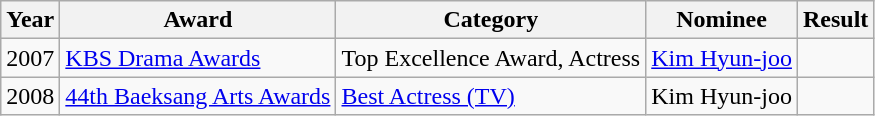<table class="wikitable">
<tr>
<th>Year</th>
<th>Award</th>
<th>Category</th>
<th>Nominee</th>
<th>Result</th>
</tr>
<tr>
<td>2007</td>
<td><a href='#'>KBS Drama Awards</a></td>
<td>Top Excellence Award, Actress</td>
<td><a href='#'>Kim Hyun-joo</a></td>
<td></td>
</tr>
<tr>
<td>2008</td>
<td><a href='#'>44th Baeksang Arts Awards</a></td>
<td><a href='#'>Best Actress (TV)</a></td>
<td>Kim Hyun-joo</td>
<td></td>
</tr>
</table>
